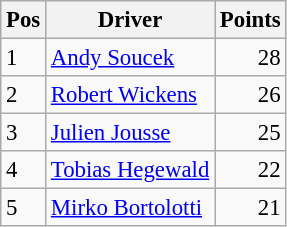<table class="wikitable" style="font-size: 95%;">
<tr>
<th>Pos</th>
<th>Driver</th>
<th>Points</th>
</tr>
<tr>
<td>1</td>
<td> <a href='#'>Andy Soucek</a></td>
<td align="right">28</td>
</tr>
<tr>
<td>2</td>
<td> <a href='#'>Robert Wickens</a></td>
<td align="right">26</td>
</tr>
<tr>
<td>3</td>
<td> <a href='#'>Julien Jousse</a></td>
<td align="right">25</td>
</tr>
<tr>
<td>4</td>
<td> <a href='#'>Tobias Hegewald</a></td>
<td align="right">22</td>
</tr>
<tr>
<td>5</td>
<td> <a href='#'>Mirko Bortolotti</a></td>
<td align="right">21</td>
</tr>
</table>
